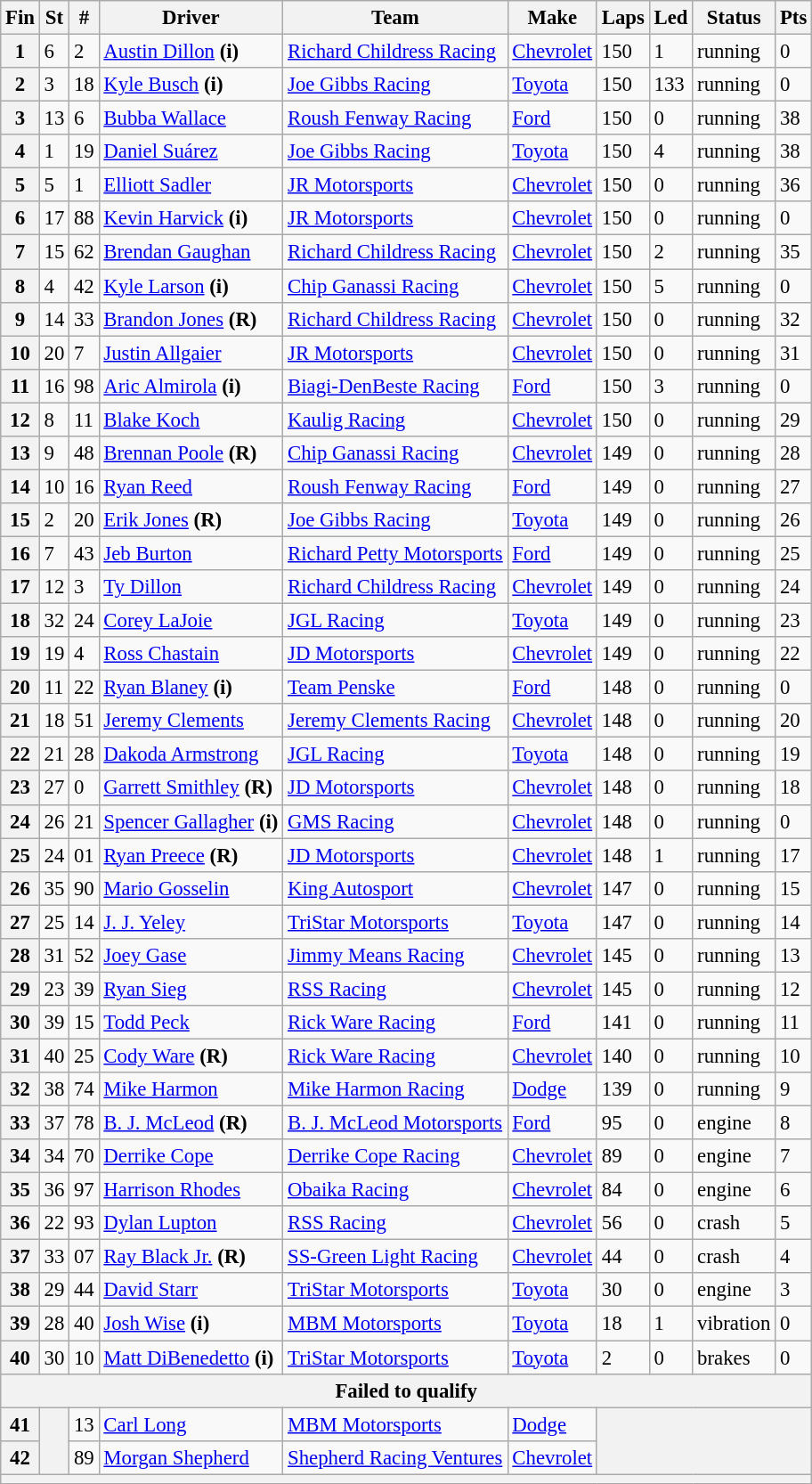<table class="wikitable" style="font-size:95%">
<tr>
<th>Fin</th>
<th>St</th>
<th>#</th>
<th>Driver</th>
<th>Team</th>
<th>Make</th>
<th>Laps</th>
<th>Led</th>
<th>Status</th>
<th>Pts</th>
</tr>
<tr>
<th>1</th>
<td>6</td>
<td>2</td>
<td><a href='#'>Austin Dillon</a> <strong>(i)</strong></td>
<td><a href='#'>Richard Childress Racing</a></td>
<td><a href='#'>Chevrolet</a></td>
<td>150</td>
<td>1</td>
<td>running</td>
<td>0</td>
</tr>
<tr>
<th>2</th>
<td>3</td>
<td>18</td>
<td><a href='#'>Kyle Busch</a> <strong>(i)</strong></td>
<td><a href='#'>Joe Gibbs Racing</a></td>
<td><a href='#'>Toyota</a></td>
<td>150</td>
<td>133</td>
<td>running</td>
<td>0</td>
</tr>
<tr>
<th>3</th>
<td>13</td>
<td>6</td>
<td><a href='#'>Bubba Wallace</a></td>
<td><a href='#'>Roush Fenway Racing</a></td>
<td><a href='#'>Ford</a></td>
<td>150</td>
<td>0</td>
<td>running</td>
<td>38</td>
</tr>
<tr>
<th>4</th>
<td>1</td>
<td>19</td>
<td><a href='#'>Daniel Suárez</a></td>
<td><a href='#'>Joe Gibbs Racing</a></td>
<td><a href='#'>Toyota</a></td>
<td>150</td>
<td>4</td>
<td>running</td>
<td>38</td>
</tr>
<tr>
<th>5</th>
<td>5</td>
<td>1</td>
<td><a href='#'>Elliott Sadler</a></td>
<td><a href='#'>JR Motorsports</a></td>
<td><a href='#'>Chevrolet</a></td>
<td>150</td>
<td>0</td>
<td>running</td>
<td>36</td>
</tr>
<tr>
<th>6</th>
<td>17</td>
<td>88</td>
<td><a href='#'>Kevin Harvick</a> <strong>(i)</strong></td>
<td><a href='#'>JR Motorsports</a></td>
<td><a href='#'>Chevrolet</a></td>
<td>150</td>
<td>0</td>
<td>running</td>
<td>0</td>
</tr>
<tr>
<th>7</th>
<td>15</td>
<td>62</td>
<td><a href='#'>Brendan Gaughan</a></td>
<td><a href='#'>Richard Childress Racing</a></td>
<td><a href='#'>Chevrolet</a></td>
<td>150</td>
<td>2</td>
<td>running</td>
<td>35</td>
</tr>
<tr>
<th>8</th>
<td>4</td>
<td>42</td>
<td><a href='#'>Kyle Larson</a> <strong>(i)</strong></td>
<td><a href='#'>Chip Ganassi Racing</a></td>
<td><a href='#'>Chevrolet</a></td>
<td>150</td>
<td>5</td>
<td>running</td>
<td>0</td>
</tr>
<tr>
<th>9</th>
<td>14</td>
<td>33</td>
<td><a href='#'>Brandon Jones</a> <strong>(R)</strong></td>
<td><a href='#'>Richard Childress Racing</a></td>
<td><a href='#'>Chevrolet</a></td>
<td>150</td>
<td>0</td>
<td>running</td>
<td>32</td>
</tr>
<tr>
<th>10</th>
<td>20</td>
<td>7</td>
<td><a href='#'>Justin Allgaier</a></td>
<td><a href='#'>JR Motorsports</a></td>
<td><a href='#'>Chevrolet</a></td>
<td>150</td>
<td>0</td>
<td>running</td>
<td>31</td>
</tr>
<tr>
<th>11</th>
<td>16</td>
<td>98</td>
<td><a href='#'>Aric Almirola</a> <strong>(i)</strong></td>
<td><a href='#'>Biagi-DenBeste Racing</a></td>
<td><a href='#'>Ford</a></td>
<td>150</td>
<td>3</td>
<td>running</td>
<td>0</td>
</tr>
<tr>
<th>12</th>
<td>8</td>
<td>11</td>
<td><a href='#'>Blake Koch</a></td>
<td><a href='#'>Kaulig Racing</a></td>
<td><a href='#'>Chevrolet</a></td>
<td>150</td>
<td>0</td>
<td>running</td>
<td>29</td>
</tr>
<tr>
<th>13</th>
<td>9</td>
<td>48</td>
<td><a href='#'>Brennan Poole</a> <strong>(R)</strong></td>
<td><a href='#'>Chip Ganassi Racing</a></td>
<td><a href='#'>Chevrolet</a></td>
<td>149</td>
<td>0</td>
<td>running</td>
<td>28</td>
</tr>
<tr>
<th>14</th>
<td>10</td>
<td>16</td>
<td><a href='#'>Ryan Reed</a></td>
<td><a href='#'>Roush Fenway Racing</a></td>
<td><a href='#'>Ford</a></td>
<td>149</td>
<td>0</td>
<td>running</td>
<td>27</td>
</tr>
<tr>
<th>15</th>
<td>2</td>
<td>20</td>
<td><a href='#'>Erik Jones</a> <strong>(R)</strong></td>
<td><a href='#'>Joe Gibbs Racing</a></td>
<td><a href='#'>Toyota</a></td>
<td>149</td>
<td>0</td>
<td>running</td>
<td>26</td>
</tr>
<tr>
<th>16</th>
<td>7</td>
<td>43</td>
<td><a href='#'>Jeb Burton</a></td>
<td><a href='#'>Richard Petty Motorsports</a></td>
<td><a href='#'>Ford</a></td>
<td>149</td>
<td>0</td>
<td>running</td>
<td>25</td>
</tr>
<tr>
<th>17</th>
<td>12</td>
<td>3</td>
<td><a href='#'>Ty Dillon</a></td>
<td><a href='#'>Richard Childress Racing</a></td>
<td><a href='#'>Chevrolet</a></td>
<td>149</td>
<td>0</td>
<td>running</td>
<td>24</td>
</tr>
<tr>
<th>18</th>
<td>32</td>
<td>24</td>
<td><a href='#'>Corey LaJoie</a></td>
<td><a href='#'>JGL Racing</a></td>
<td><a href='#'>Toyota</a></td>
<td>149</td>
<td>0</td>
<td>running</td>
<td>23</td>
</tr>
<tr>
<th>19</th>
<td>19</td>
<td>4</td>
<td><a href='#'>Ross Chastain</a></td>
<td><a href='#'>JD Motorsports</a></td>
<td><a href='#'>Chevrolet</a></td>
<td>149</td>
<td>0</td>
<td>running</td>
<td>22</td>
</tr>
<tr>
<th>20</th>
<td>11</td>
<td>22</td>
<td><a href='#'>Ryan Blaney</a> <strong>(i)</strong></td>
<td><a href='#'>Team Penske</a></td>
<td><a href='#'>Ford</a></td>
<td>148</td>
<td>0</td>
<td>running</td>
<td>0</td>
</tr>
<tr>
<th>21</th>
<td>18</td>
<td>51</td>
<td><a href='#'>Jeremy Clements</a></td>
<td><a href='#'>Jeremy Clements Racing</a></td>
<td><a href='#'>Chevrolet</a></td>
<td>148</td>
<td>0</td>
<td>running</td>
<td>20</td>
</tr>
<tr>
<th>22</th>
<td>21</td>
<td>28</td>
<td><a href='#'>Dakoda Armstrong</a></td>
<td><a href='#'>JGL Racing</a></td>
<td><a href='#'>Toyota</a></td>
<td>148</td>
<td>0</td>
<td>running</td>
<td>19</td>
</tr>
<tr>
<th>23</th>
<td>27</td>
<td>0</td>
<td><a href='#'>Garrett Smithley</a> <strong>(R)</strong></td>
<td><a href='#'>JD Motorsports</a></td>
<td><a href='#'>Chevrolet</a></td>
<td>148</td>
<td>0</td>
<td>running</td>
<td>18</td>
</tr>
<tr>
<th>24</th>
<td>26</td>
<td>21</td>
<td><a href='#'>Spencer Gallagher</a> <strong>(i)</strong></td>
<td><a href='#'>GMS Racing</a></td>
<td><a href='#'>Chevrolet</a></td>
<td>148</td>
<td>0</td>
<td>running</td>
<td>0</td>
</tr>
<tr>
<th>25</th>
<td>24</td>
<td>01</td>
<td><a href='#'>Ryan Preece</a> <strong>(R)</strong></td>
<td><a href='#'>JD Motorsports</a></td>
<td><a href='#'>Chevrolet</a></td>
<td>148</td>
<td>1</td>
<td>running</td>
<td>17</td>
</tr>
<tr>
<th>26</th>
<td>35</td>
<td>90</td>
<td><a href='#'>Mario Gosselin</a></td>
<td><a href='#'>King Autosport</a></td>
<td><a href='#'>Chevrolet</a></td>
<td>147</td>
<td>0</td>
<td>running</td>
<td>15</td>
</tr>
<tr>
<th>27</th>
<td>25</td>
<td>14</td>
<td><a href='#'>J. J. Yeley</a></td>
<td><a href='#'>TriStar Motorsports</a></td>
<td><a href='#'>Toyota</a></td>
<td>147</td>
<td>0</td>
<td>running</td>
<td>14</td>
</tr>
<tr>
<th>28</th>
<td>31</td>
<td>52</td>
<td><a href='#'>Joey Gase</a></td>
<td><a href='#'>Jimmy Means Racing</a></td>
<td><a href='#'>Chevrolet</a></td>
<td>145</td>
<td>0</td>
<td>running</td>
<td>13</td>
</tr>
<tr>
<th>29</th>
<td>23</td>
<td>39</td>
<td><a href='#'>Ryan Sieg</a></td>
<td><a href='#'>RSS Racing</a></td>
<td><a href='#'>Chevrolet</a></td>
<td>145</td>
<td>0</td>
<td>running</td>
<td>12</td>
</tr>
<tr>
<th>30</th>
<td>39</td>
<td>15</td>
<td><a href='#'>Todd Peck</a></td>
<td><a href='#'>Rick Ware Racing</a></td>
<td><a href='#'>Ford</a></td>
<td>141</td>
<td>0</td>
<td>running</td>
<td>11</td>
</tr>
<tr>
<th>31</th>
<td>40</td>
<td>25</td>
<td><a href='#'>Cody Ware</a> <strong>(R)</strong></td>
<td><a href='#'>Rick Ware Racing</a></td>
<td><a href='#'>Chevrolet</a></td>
<td>140</td>
<td>0</td>
<td>running</td>
<td>10</td>
</tr>
<tr>
<th>32</th>
<td>38</td>
<td>74</td>
<td><a href='#'>Mike Harmon</a></td>
<td><a href='#'>Mike Harmon Racing</a></td>
<td><a href='#'>Dodge</a></td>
<td>139</td>
<td>0</td>
<td>running</td>
<td>9</td>
</tr>
<tr>
<th>33</th>
<td>37</td>
<td>78</td>
<td><a href='#'>B. J. McLeod</a> <strong>(R)</strong></td>
<td><a href='#'>B. J. McLeod Motorsports</a></td>
<td><a href='#'>Ford</a></td>
<td>95</td>
<td>0</td>
<td>engine</td>
<td>8</td>
</tr>
<tr>
<th>34</th>
<td>34</td>
<td>70</td>
<td><a href='#'>Derrike Cope</a></td>
<td><a href='#'>Derrike Cope Racing</a></td>
<td><a href='#'>Chevrolet</a></td>
<td>89</td>
<td>0</td>
<td>engine</td>
<td>7</td>
</tr>
<tr>
<th>35</th>
<td>36</td>
<td>97</td>
<td><a href='#'>Harrison Rhodes</a></td>
<td><a href='#'>Obaika Racing</a></td>
<td><a href='#'>Chevrolet</a></td>
<td>84</td>
<td>0</td>
<td>engine</td>
<td>6</td>
</tr>
<tr>
<th>36</th>
<td>22</td>
<td>93</td>
<td><a href='#'>Dylan Lupton</a></td>
<td><a href='#'>RSS Racing</a></td>
<td><a href='#'>Chevrolet</a></td>
<td>56</td>
<td>0</td>
<td>crash</td>
<td>5</td>
</tr>
<tr>
<th>37</th>
<td>33</td>
<td>07</td>
<td><a href='#'>Ray Black Jr.</a> <strong>(R)</strong></td>
<td><a href='#'>SS-Green Light Racing</a></td>
<td><a href='#'>Chevrolet</a></td>
<td>44</td>
<td>0</td>
<td>crash</td>
<td>4</td>
</tr>
<tr>
<th>38</th>
<td>29</td>
<td>44</td>
<td><a href='#'>David Starr</a></td>
<td><a href='#'>TriStar Motorsports</a></td>
<td><a href='#'>Toyota</a></td>
<td>30</td>
<td>0</td>
<td>engine</td>
<td>3</td>
</tr>
<tr>
<th>39</th>
<td>28</td>
<td>40</td>
<td><a href='#'>Josh Wise</a> <strong>(i)</strong></td>
<td><a href='#'>MBM Motorsports</a></td>
<td><a href='#'>Toyota</a></td>
<td>18</td>
<td>1</td>
<td>vibration</td>
<td>0</td>
</tr>
<tr>
<th>40</th>
<td>30</td>
<td>10</td>
<td><a href='#'>Matt DiBenedetto</a> <strong>(i)</strong></td>
<td><a href='#'>TriStar Motorsports</a></td>
<td><a href='#'>Toyota</a></td>
<td>2</td>
<td>0</td>
<td>brakes</td>
<td>0</td>
</tr>
<tr>
<th colspan="10">Failed to qualify</th>
</tr>
<tr>
<th>41</th>
<th rowspan="2"></th>
<td>13</td>
<td><a href='#'>Carl Long</a></td>
<td><a href='#'>MBM Motorsports</a></td>
<td><a href='#'>Dodge</a></td>
<th colspan="4" rowspan="2"></th>
</tr>
<tr>
<th>42</th>
<td>89</td>
<td><a href='#'>Morgan Shepherd</a></td>
<td><a href='#'>Shepherd Racing Ventures</a></td>
<td><a href='#'>Chevrolet</a></td>
</tr>
<tr>
<th colspan="10"></th>
</tr>
</table>
